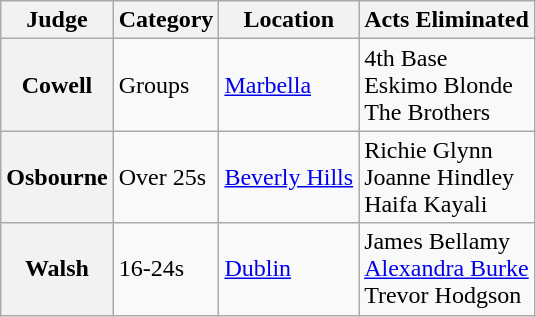<table class="wikitable plainrowheaders">
<tr>
<th>Judge</th>
<th>Category</th>
<th>Location</th>
<th>Acts Eliminated</th>
</tr>
<tr>
<th scope="row">Cowell</th>
<td>Groups</td>
<td><a href='#'>Marbella</a></td>
<td>4th Base<br>Eskimo Blonde<br>The Brothers</td>
</tr>
<tr>
<th scope="row">Osbourne</th>
<td>Over 25s</td>
<td><a href='#'>Beverly Hills</a></td>
<td>Richie Glynn<br>Joanne Hindley<br>Haifa Kayali</td>
</tr>
<tr>
<th scope="row">Walsh</th>
<td>16-24s</td>
<td><a href='#'>Dublin</a></td>
<td>James Bellamy<br><a href='#'>Alexandra Burke</a><br>Trevor Hodgson</td>
</tr>
</table>
